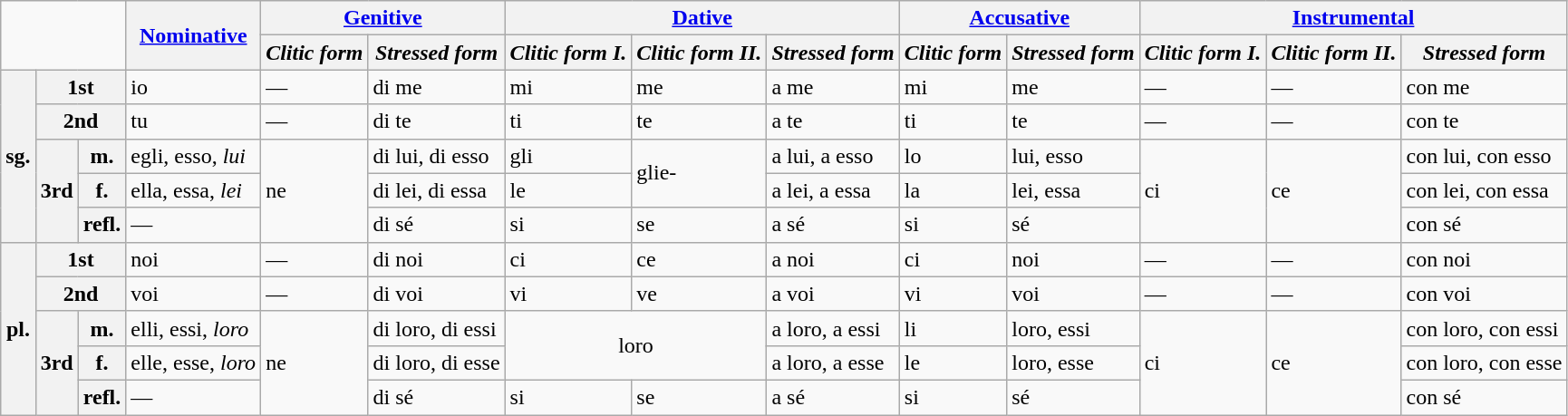<table class="wikitable">
<tr>
<td colspan="3" rowspan="2" style="border: none;"></td>
<th rowspan="2"><a href='#'>Nominative</a></th>
<th colspan="2"><a href='#'>Genitive</a></th>
<th colspan="3"><a href='#'>Dative</a></th>
<th colspan="2"><a href='#'>Accusative</a></th>
<th colspan="3"><a href='#'>Instrumental</a></th>
</tr>
<tr>
<th><em>Clitic form</em></th>
<th><em>Stressed form</em></th>
<th><em>Clitic form I.</em></th>
<th><em>Clitic form II.</em></th>
<th><em>Stressed form</em></th>
<th><em>Clitic form</em></th>
<th><em>Stressed form</em></th>
<th><em>Clitic form I.</em></th>
<th><em>Clitic form II.</em></th>
<th><em>Stressed form</em></th>
</tr>
<tr>
<th rowspan="5">sg.</th>
<th colspan="2">1st</th>
<td>io</td>
<td>—</td>
<td>di me</td>
<td>mi</td>
<td>me</td>
<td>a me</td>
<td>mi</td>
<td>me</td>
<td>—</td>
<td>—</td>
<td>con me</td>
</tr>
<tr>
<th colspan="2">2nd</th>
<td>tu</td>
<td>—</td>
<td>di te</td>
<td>ti</td>
<td>te</td>
<td>a te</td>
<td>ti</td>
<td>te</td>
<td>—</td>
<td>—</td>
<td>con te</td>
</tr>
<tr>
<th rowspan="3">3rd</th>
<th>m.</th>
<td>egli, esso, <em>lui</em></td>
<td rowspan="3">ne</td>
<td>di lui, di esso</td>
<td>gli</td>
<td rowspan="2">glie-</td>
<td>a lui, a esso</td>
<td>lo</td>
<td>lui, esso</td>
<td rowspan="3">ci</td>
<td rowspan="3">ce</td>
<td>con lui, con esso</td>
</tr>
<tr>
<th>f.</th>
<td>ella, essa, <em>lei</em></td>
<td>di lei, di essa</td>
<td>le</td>
<td>a lei, a essa</td>
<td>la</td>
<td>lei, essa</td>
<td>con lei, con essa</td>
</tr>
<tr>
<th>refl.</th>
<td>—</td>
<td>di sé</td>
<td>si</td>
<td>se</td>
<td>a sé</td>
<td>si</td>
<td>sé</td>
<td>con sé</td>
</tr>
<tr>
<th rowspan="5">pl.</th>
<th colspan="2">1st</th>
<td>noi</td>
<td>—</td>
<td>di noi</td>
<td>ci</td>
<td>ce</td>
<td>a noi</td>
<td>ci</td>
<td>noi</td>
<td>—</td>
<td>—</td>
<td>con noi</td>
</tr>
<tr>
<th colspan="2">2nd</th>
<td>voi</td>
<td>—</td>
<td>di voi</td>
<td>vi</td>
<td>ve</td>
<td>a voi</td>
<td>vi</td>
<td>voi</td>
<td>—</td>
<td>—</td>
<td>con voi</td>
</tr>
<tr>
<th rowspan="3">3rd</th>
<th>m.</th>
<td>elli, essi, <em>loro</em></td>
<td rowspan="3">ne</td>
<td>di loro, di essi</td>
<td rowspan="2" colspan="2" align="center">loro</td>
<td>a loro, a essi</td>
<td>li</td>
<td>loro, essi</td>
<td rowspan="3">ci</td>
<td rowspan="3">ce</td>
<td>con loro, con essi</td>
</tr>
<tr>
<th>f.</th>
<td>elle, esse, <em>loro</em></td>
<td>di loro, di esse</td>
<td>a loro, a esse</td>
<td>le</td>
<td>loro, esse</td>
<td>con loro, con esse</td>
</tr>
<tr>
<th>refl.</th>
<td>—</td>
<td>di sé</td>
<td>si</td>
<td>se</td>
<td>a sé</td>
<td>si</td>
<td>sé</td>
<td>con sé</td>
</tr>
</table>
